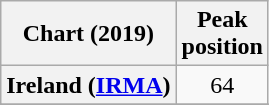<table class="wikitable sortable plainrowheaders" style="text-align:center">
<tr>
<th scope="col">Chart (2019)</th>
<th scope="col">Peak<br>position</th>
</tr>
<tr>
<th scope="row">Ireland (<a href='#'>IRMA</a>)</th>
<td>64</td>
</tr>
<tr>
</tr>
<tr>
</tr>
<tr>
</tr>
</table>
